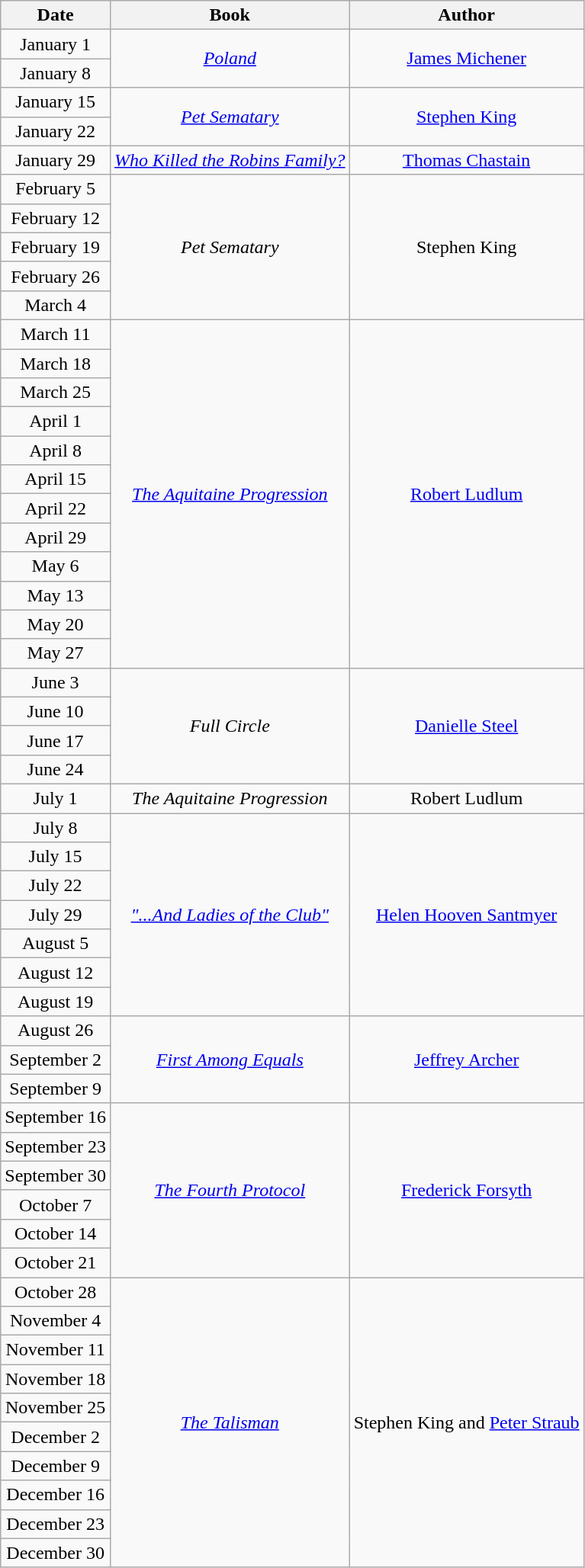<table class="wikitable sortable" style="text-align: center">
<tr>
<th>Date</th>
<th>Book</th>
<th>Author</th>
</tr>
<tr>
<td>January 1</td>
<td rowspan=2><em><a href='#'>Poland</a></em></td>
<td rowspan=2><a href='#'>James Michener</a></td>
</tr>
<tr>
<td>January 8</td>
</tr>
<tr>
<td>January 15</td>
<td rowspan=2><em><a href='#'>Pet Sematary</a></em></td>
<td rowspan=2><a href='#'>Stephen King</a></td>
</tr>
<tr>
<td>January 22</td>
</tr>
<tr>
<td>January 29</td>
<td><em><a href='#'>Who Killed the Robins Family?</a></em></td>
<td><a href='#'>Thomas Chastain</a></td>
</tr>
<tr>
<td>February 5</td>
<td rowspan=5><em>Pet Sematary</em></td>
<td rowspan=5>Stephen King</td>
</tr>
<tr>
<td>February 12</td>
</tr>
<tr>
<td>February 19</td>
</tr>
<tr>
<td>February 26</td>
</tr>
<tr>
<td>March 4</td>
</tr>
<tr>
<td>March 11</td>
<td rowspan=12><em><a href='#'>The Aquitaine Progression</a></em></td>
<td rowspan=12><a href='#'>Robert Ludlum</a></td>
</tr>
<tr>
<td>March 18</td>
</tr>
<tr>
<td>March 25</td>
</tr>
<tr>
<td>April 1</td>
</tr>
<tr>
<td>April 8</td>
</tr>
<tr>
<td>April 15</td>
</tr>
<tr>
<td>April 22</td>
</tr>
<tr>
<td>April 29</td>
</tr>
<tr>
<td>May 6</td>
</tr>
<tr>
<td>May 13</td>
</tr>
<tr>
<td>May 20</td>
</tr>
<tr>
<td>May 27</td>
</tr>
<tr>
<td>June 3</td>
<td rowspan=4><em>Full Circle</em></td>
<td rowspan=4><a href='#'>Danielle Steel</a></td>
</tr>
<tr>
<td>June 10</td>
</tr>
<tr>
<td>June 17</td>
</tr>
<tr>
<td>June 24</td>
</tr>
<tr>
<td>July 1</td>
<td><em>The Aquitaine Progression</em></td>
<td>Robert Ludlum</td>
</tr>
<tr>
<td>July 8</td>
<td rowspan=7><em><a href='#'>"...And Ladies of the Club"</a></em></td>
<td rowspan=7><a href='#'>Helen Hooven Santmyer</a></td>
</tr>
<tr>
<td>July 15</td>
</tr>
<tr>
<td>July 22</td>
</tr>
<tr>
<td>July 29</td>
</tr>
<tr>
<td>August 5</td>
</tr>
<tr>
<td>August 12</td>
</tr>
<tr>
<td>August 19</td>
</tr>
<tr>
<td>August 26</td>
<td rowspan=3><em><a href='#'>First Among Equals</a></em></td>
<td rowspan=3><a href='#'>Jeffrey Archer</a></td>
</tr>
<tr>
<td>September 2</td>
</tr>
<tr>
<td>September 9</td>
</tr>
<tr>
<td>September 16</td>
<td rowspan=6><em><a href='#'>The Fourth Protocol</a></em></td>
<td rowspan=6><a href='#'>Frederick Forsyth</a></td>
</tr>
<tr>
<td>September 23</td>
</tr>
<tr>
<td>September 30</td>
</tr>
<tr>
<td>October 7</td>
</tr>
<tr>
<td>October 14</td>
</tr>
<tr>
<td>October 21</td>
</tr>
<tr>
<td>October 28</td>
<td rowspan=10><em><a href='#'>The Talisman</a></em></td>
<td rowspan=10>Stephen King and <a href='#'>Peter Straub</a></td>
</tr>
<tr>
<td>November 4</td>
</tr>
<tr>
<td>November 11</td>
</tr>
<tr>
<td>November 18</td>
</tr>
<tr>
<td>November 25</td>
</tr>
<tr>
<td>December 2</td>
</tr>
<tr>
<td>December 9</td>
</tr>
<tr>
<td>December 16</td>
</tr>
<tr>
<td>December 23</td>
</tr>
<tr>
<td>December 30</td>
</tr>
</table>
